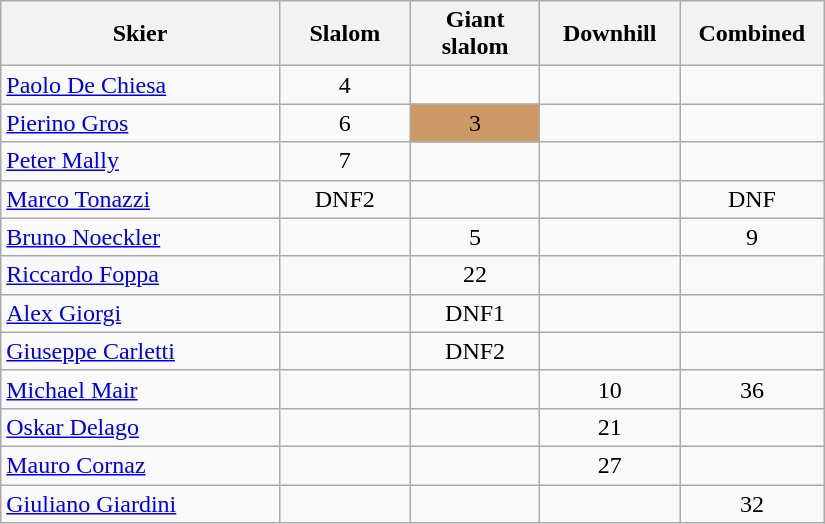<table class="wikitable" width=550px style="font-size:100%; text-align:center;">
<tr>
<th width=250px>Skier</th>
<th width=100px>Slalom</th>
<th width=100px>Giant slalom</th>
<th width=100px>Downhill</th>
<th width=100px>Combined</th>
</tr>
<tr>
<td align=left><a href='#'>Paolo De Chiesa</a></td>
<td>4</td>
<td></td>
<td></td>
<td></td>
</tr>
<tr>
<td align=left><a href='#'>Pierino Gros</a></td>
<td>6</td>
<td bgcolor=cc9966>3</td>
<td></td>
<td></td>
</tr>
<tr>
<td align=left><a href='#'>Peter Mally</a></td>
<td>7</td>
<td></td>
<td></td>
<td></td>
</tr>
<tr>
<td align=left><a href='#'>Marco Tonazzi</a></td>
<td>DNF2</td>
<td></td>
<td></td>
<td>DNF</td>
</tr>
<tr>
<td align=left><a href='#'>Bruno Noeckler</a></td>
<td></td>
<td>5</td>
<td></td>
<td>9</td>
</tr>
<tr>
<td align=left><a href='#'>Riccardo Foppa</a></td>
<td></td>
<td>22</td>
<td></td>
<td></td>
</tr>
<tr>
<td align=left><a href='#'>Alex Giorgi</a></td>
<td></td>
<td>DNF1</td>
<td></td>
<td></td>
</tr>
<tr>
<td align=left><a href='#'>Giuseppe Carletti</a></td>
<td></td>
<td>DNF2</td>
<td></td>
<td></td>
</tr>
<tr>
<td align=left><a href='#'>Michael Mair</a></td>
<td></td>
<td></td>
<td>10</td>
<td>36</td>
</tr>
<tr>
<td align=left><a href='#'>Oskar Delago</a></td>
<td></td>
<td></td>
<td>21</td>
<td></td>
</tr>
<tr>
<td align=left><a href='#'>Mauro Cornaz</a></td>
<td></td>
<td></td>
<td>27</td>
<td></td>
</tr>
<tr>
<td align=left><a href='#'>Giuliano Giardini</a></td>
<td></td>
<td></td>
<td></td>
<td>32</td>
</tr>
</table>
